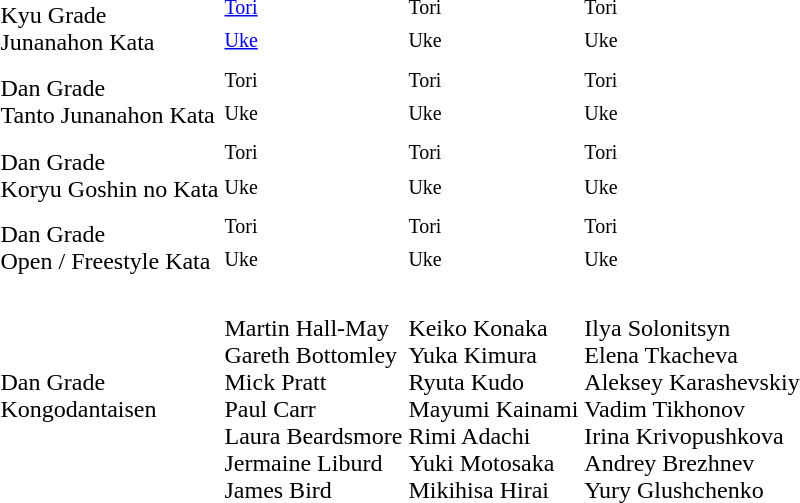<table>
<tr>
<td>Kyu Grade<br> Junanahon Kata</td>
<td> <sup><a href='#'>Tori</a></sup> <br> <sup><a href='#'>Uke</a></sup> <br></td>
<td> <sup>Tori</sup> <br> <sup>Uke</sup></td>
<td> <sup>Tori</sup> <br> <sup>Uke</sup></td>
</tr>
<tr>
<td>Dan Grade<br> Tanto Junanahon Kata</td>
<td> <sup>Tori</sup> <br> <sup>Uke</sup> <br></td>
<td> <sup>Tori</sup> <br> <sup>Uke</sup></td>
<td> <sup>Tori</sup> <br> <sup>Uke</sup></td>
</tr>
<tr>
<td>Dan Grade<br> Koryu Goshin no Kata</td>
<td> <sup>Tori</sup> <br> <sup>Uke</sup> <br></td>
<td> <sup>Tori</sup> <br> <sup>Uke</sup></td>
<td> <sup>Tori</sup> <br> <sup>Uke</sup></td>
</tr>
<tr>
<td>Dan Grade<br> Open / Freestyle Kata</td>
<td> <sup>Tori</sup> <br> <sup>Uke</sup> <br></td>
<td> <sup>Tori</sup> <br> <sup>Uke</sup></td>
<td> <sup>Tori</sup> <br> <sup>Uke</sup></td>
</tr>
<tr>
<td>Dan Grade<br> Kongodantaisen</td>
<td><br>Martin Hall-May<br>Gareth Bottomley<br>Mick Pratt<br>Paul Carr<br>Laura Beardsmore<br>Jermaine Liburd<br>James Bird</td>
<td><br>Keiko Konaka<br>Yuka Kimura<br>Ryuta Kudo<br>Mayumi Kainami<br>Rimi Adachi<br>Yuki Motosaka<br>Mikihisa Hirai</td>
<td><br>Ilya Solonitsyn<br>Elena Tkacheva<br>Aleksey Karashevskiy<br>Vadim Tikhonov<br>Irina Krivopushkova<br>Andrey Brezhnev<br>Yury Glushchenko</td>
</tr>
</table>
